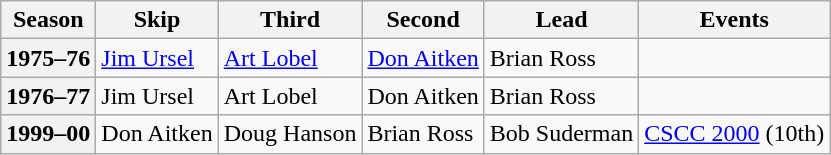<table class="wikitable">
<tr>
<th scope="col">Season</th>
<th scope="col">Skip</th>
<th scope="col">Third</th>
<th scope="col">Second</th>
<th scope="col">Lead</th>
<th scope="col">Events</th>
</tr>
<tr>
<th scope="row">1975–76</th>
<td><a href='#'>Jim Ursel</a></td>
<td><a href='#'>Art Lobel</a></td>
<td><a href='#'>Don Aitken</a></td>
<td>Brian Ross</td>
<td> </td>
</tr>
<tr>
<th scope="row">1976–77</th>
<td>Jim Ursel</td>
<td>Art Lobel</td>
<td>Don Aitken</td>
<td>Brian Ross</td>
<td> <br> </td>
</tr>
<tr>
<th scope="row">1999–00</th>
<td>Don Aitken</td>
<td>Doug Hanson</td>
<td>Brian Ross</td>
<td>Bob Suderman</td>
<td><a href='#'>CSCC 2000</a> (10th)</td>
</tr>
</table>
